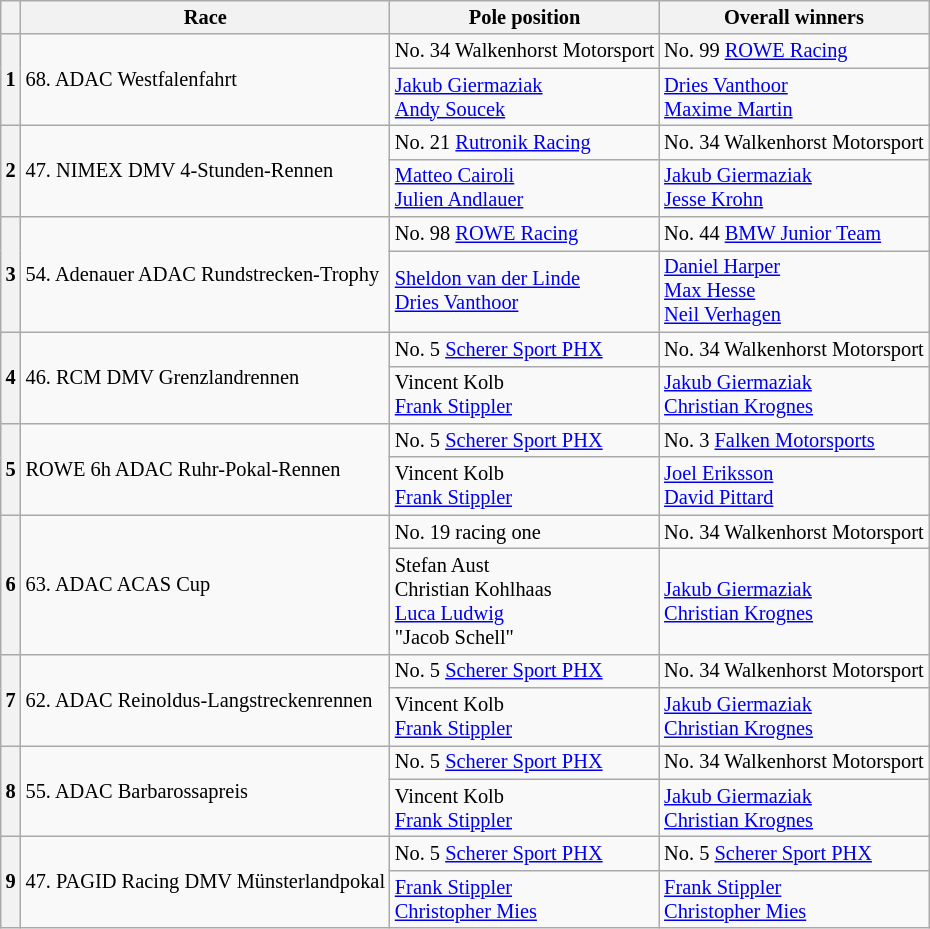<table class="wikitable" style="font-size: 85%;">
<tr>
<th></th>
<th>Race</th>
<th>Pole position</th>
<th>Overall winners</th>
</tr>
<tr>
<th rowspan="2">1</th>
<td rowspan="2">68. ADAC Westfalenfahrt</td>
<td> No. 34 Walkenhorst Motorsport</td>
<td> No. 99 <a href='#'>ROWE Racing</a></td>
</tr>
<tr>
<td> <a href='#'>Jakub Giermaziak</a><br> <a href='#'>Andy Soucek</a></td>
<td> <a href='#'>Dries Vanthoor</a><br> <a href='#'>Maxime Martin</a></td>
</tr>
<tr>
<th rowspan="2">2</th>
<td rowspan="2">47. NIMEX DMV 4-Stunden-Rennen</td>
<td> No. 21 <a href='#'>Rutronik Racing</a></td>
<td> No. 34 Walkenhorst Motorsport</td>
</tr>
<tr>
<td> <a href='#'>Matteo Cairoli</a><br> <a href='#'>Julien Andlauer</a></td>
<td> <a href='#'>Jakub Giermaziak</a><br> <a href='#'>Jesse Krohn</a></td>
</tr>
<tr>
<th rowspan="2">3</th>
<td rowspan="2">54. Adenauer ADAC Rundstrecken-Trophy</td>
<td> No. 98 <a href='#'>ROWE Racing</a></td>
<td> No. 44 <a href='#'>BMW Junior Team</a></td>
</tr>
<tr>
<td> <a href='#'>Sheldon van der Linde</a><br> <a href='#'>Dries Vanthoor</a></td>
<td> <a href='#'>Daniel Harper</a><br> <a href='#'>Max Hesse</a><br> <a href='#'>Neil Verhagen</a></td>
</tr>
<tr>
<th rowspan="2">4</th>
<td rowspan="2">46. RCM DMV Grenzlandrennen</td>
<td> No. 5 <a href='#'>Scherer Sport PHX</a></td>
<td> No. 34 Walkenhorst Motorsport</td>
</tr>
<tr>
<td> Vincent Kolb<br> <a href='#'>Frank Stippler</a></td>
<td> <a href='#'>Jakub Giermaziak</a><br> <a href='#'>Christian Krognes</a></td>
</tr>
<tr>
<th rowspan="2">5</th>
<td rowspan="2">ROWE 6h ADAC Ruhr-Pokal-Rennen</td>
<td> No. 5 <a href='#'>Scherer Sport PHX</a></td>
<td> No. 3 <a href='#'>Falken Motorsports</a></td>
</tr>
<tr>
<td> Vincent Kolb<br> <a href='#'>Frank Stippler</a></td>
<td> <a href='#'>Joel Eriksson</a><br> <a href='#'>David Pittard</a></td>
</tr>
<tr>
<th rowspan="2">6</th>
<td rowspan="2">63. ADAC ACAS Cup</td>
<td> No. 19 racing one</td>
<td> No. 34 Walkenhorst Motorsport</td>
</tr>
<tr>
<td> Stefan Aust<br> Christian Kohlhaas<br> <a href='#'>Luca Ludwig</a><br> "Jacob Schell"</td>
<td> <a href='#'>Jakub Giermaziak</a><br> <a href='#'>Christian Krognes</a></td>
</tr>
<tr>
<th rowspan="2">7</th>
<td rowspan="2">62. ADAC Reinoldus-Langstreckenrennen</td>
<td> No. 5 <a href='#'>Scherer Sport PHX</a></td>
<td> No. 34 Walkenhorst Motorsport</td>
</tr>
<tr>
<td> Vincent Kolb<br> <a href='#'>Frank Stippler</a></td>
<td> <a href='#'>Jakub Giermaziak</a><br> <a href='#'>Christian Krognes</a></td>
</tr>
<tr>
<th rowspan="2">8</th>
<td rowspan="2">55. ADAC Barbarossapreis</td>
<td> No. 5 <a href='#'>Scherer Sport PHX</a></td>
<td> No. 34 Walkenhorst Motorsport</td>
</tr>
<tr>
<td> Vincent Kolb<br> <a href='#'>Frank Stippler</a></td>
<td> <a href='#'>Jakub Giermaziak</a><br> <a href='#'>Christian Krognes</a></td>
</tr>
<tr>
<th rowspan="2">9</th>
<td rowspan="2">47. PAGID Racing DMV Münsterlandpokal</td>
<td> No. 5 <a href='#'>Scherer Sport PHX</a></td>
<td> No. 5 <a href='#'>Scherer Sport PHX</a></td>
</tr>
<tr>
<td> <a href='#'>Frank Stippler</a><br> <a href='#'>Christopher Mies</a></td>
<td> <a href='#'>Frank Stippler</a><br> <a href='#'>Christopher Mies</a></td>
</tr>
</table>
